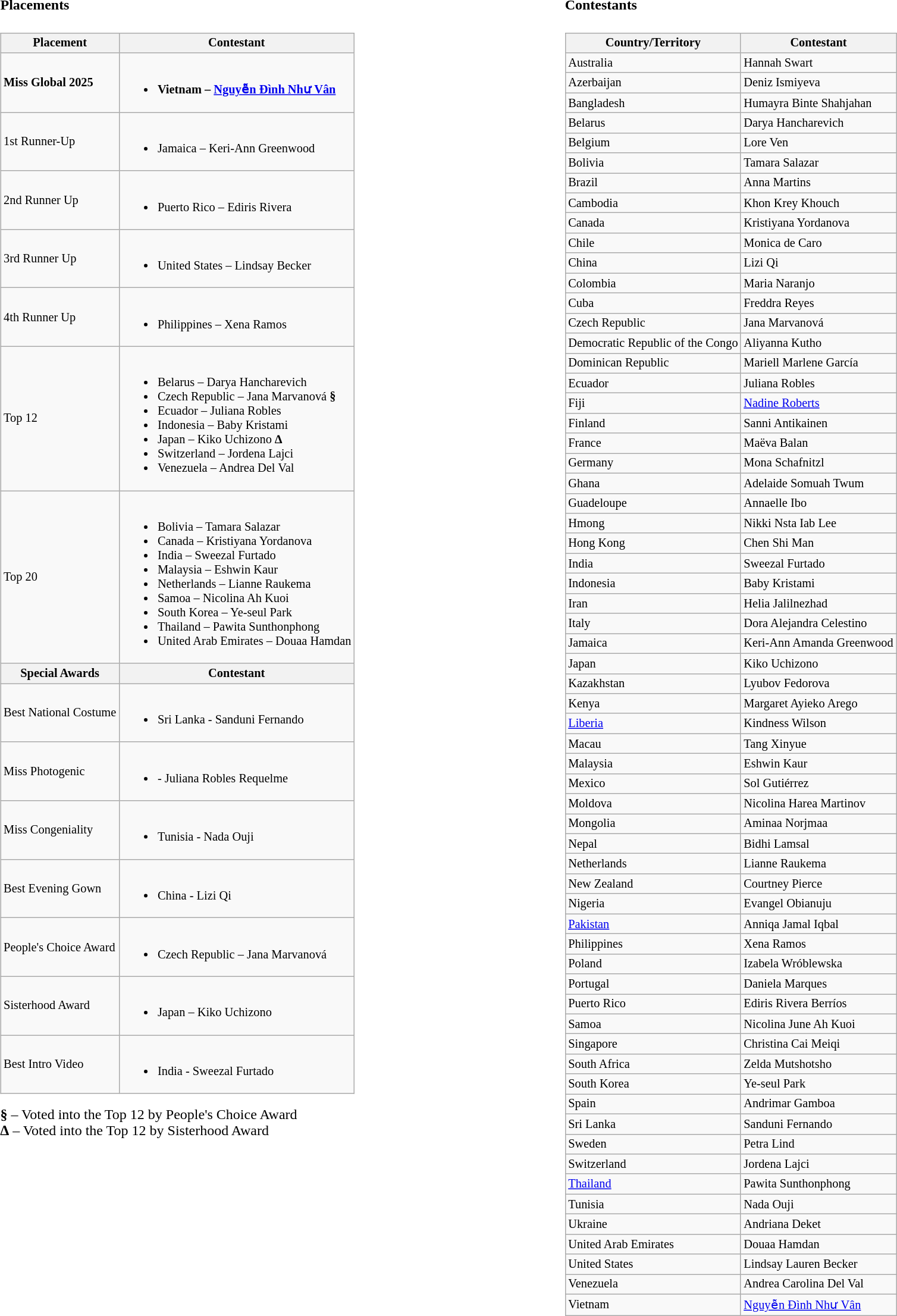<table>
<tr>
<td valign="top" width=10%><br><h4>Placements</h4><table class="wikitable sortable" style="font-size: 85%;">
<tr>
<th>Placement</th>
<th>Contestant</th>
</tr>
<tr>
<td><strong>Miss Global 2025</strong></td>
<td><br><ul><li><strong> Vietnam – <a href='#'>Nguyễn Đình Như Vân</a></strong></li></ul></td>
</tr>
<tr>
<td>1st Runner-Up</td>
<td><br><ul><li> Jamaica – Keri-Ann Greenwood</li></ul></td>
</tr>
<tr>
<td>2nd Runner Up</td>
<td><br><ul><li> Puerto Rico – Ediris Rivera</li></ul></td>
</tr>
<tr>
<td>3rd Runner Up</td>
<td><br><ul><li> United States – Lindsay Becker</li></ul></td>
</tr>
<tr>
<td>4th Runner Up</td>
<td><br><ul><li> Philippines – Xena Ramos</li></ul></td>
</tr>
<tr>
<td>Top 12</td>
<td><br><ul><li> Belarus – Darya Hancharevich</li><li> Czech Republic – Jana Marvanová <strong>§</strong></li><li> Ecuador – Juliana Robles</li><li> Indonesia – Baby Kristami</li><li> Japan – Kiko Uchizono <strong>∆</strong></li><li> Switzerland – Jordena Lajci</li><li> Venezuela – Andrea Del Val</li></ul></td>
</tr>
<tr>
<td>Top 20</td>
<td><br><ul><li> Bolivia – Tamara Salazar</li><li> Canada – Kristiyana Yordanova</li><li> India – Sweezal Furtado</li><li> Malaysia – Eshwin Kaur</li><li> Netherlands – Lianne Raukema</li><li> Samoa – Nicolina Ah Kuoi</li><li> South Korea – Ye-seul Park</li><li> Thailand – Pawita Sunthonphong</li><li> United Arab Emirates – Douaa Hamdan</li></ul></td>
</tr>
<tr>
<th>Special Awards</th>
<th>Contestant</th>
</tr>
<tr>
<td>Best National Costume</td>
<td><br><ul><li> Sri Lanka - Sanduni Fernando</li></ul></td>
</tr>
<tr>
<td>Miss Photogenic</td>
<td><br><ul><li> - Juliana Robles Requelme</li></ul></td>
</tr>
<tr>
<td>Miss Congeniality</td>
<td><br><ul><li> Tunisia - Nada Ouji</li></ul></td>
</tr>
<tr>
<td>Best Evening Gown</td>
<td><br><ul><li> China - Lizi Qi</li></ul></td>
</tr>
<tr>
<td>People's Choice Award</td>
<td><br><ul><li> Czech Republic – Jana Marvanová</li></ul></td>
</tr>
<tr>
<td>Sisterhood Award</td>
<td><br><ul><li> Japan – Kiko Uchizono</li></ul></td>
</tr>
<tr>
<td>Best Intro Video</td>
<td><br><ul><li> India - Sweezal Furtado</li></ul></td>
</tr>
</table>
<strong>§</strong> – Voted into the Top 12 by People's Choice Award<br>
<strong>∆</strong> – Voted into the Top 12 by Sisterhood Award</td>
<td valign="top" width=10%><br><h4>Contestants</h4><table class="wikitable sortable static-row-numbers" style="font-size: 85%;">
<tr>
<th class="unsortable">Country/Territory</th>
<th class="unsortable">Contestant</th>
</tr>
<tr>
<td> Australia</td>
<td>Hannah Swart</td>
</tr>
<tr>
<td> Azerbaijan</td>
<td>Deniz Ismiyeva</td>
</tr>
<tr>
<td> Bangladesh</td>
<td>Humayra Binte Shahjahan</td>
</tr>
<tr>
<td> Belarus</td>
<td>Darya Hancharevich</td>
</tr>
<tr>
<td> Belgium</td>
<td>Lore Ven</td>
</tr>
<tr>
<td> Bolivia</td>
<td>Tamara Salazar</td>
</tr>
<tr>
<td> Brazil</td>
<td>Anna Martins</td>
</tr>
<tr>
<td> Cambodia</td>
<td>Khon Krey Khouch</td>
</tr>
<tr>
<td> Canada</td>
<td>Kristiyana Yordanova</td>
</tr>
<tr>
<td> Chile</td>
<td>Monica de Caro</td>
</tr>
<tr>
<td> China</td>
<td>Lizi Qi</td>
</tr>
<tr>
<td> Colombia</td>
<td>Maria Naranjo</td>
</tr>
<tr>
<td> Cuba</td>
<td>Freddra Reyes</td>
</tr>
<tr>
<td> Czech Republic</td>
<td>Jana Marvanová</td>
</tr>
<tr>
<td> Democratic Republic of the Congo</td>
<td>Aliyanna Kutho</td>
</tr>
<tr>
<td> Dominican Republic</td>
<td>Mariell Marlene García</td>
</tr>
<tr>
<td> Ecuador</td>
<td>Juliana Robles</td>
</tr>
<tr>
<td> Fiji</td>
<td><a href='#'>Nadine Roberts</a></td>
</tr>
<tr>
<td> Finland</td>
<td>Sanni Antikainen</td>
</tr>
<tr>
<td> France</td>
<td>Maëva Balan</td>
</tr>
<tr>
<td> Germany</td>
<td>Mona Schafnitzl</td>
</tr>
<tr>
<td> Ghana</td>
<td>Adelaide Somuah Twum</td>
</tr>
<tr>
<td> Guadeloupe</td>
<td>Annaelle Ibo</td>
</tr>
<tr>
<td> Hmong</td>
<td>Nikki Nsta Iab Lee</td>
</tr>
<tr>
<td> Hong Kong</td>
<td>Chen Shi Man</td>
</tr>
<tr>
<td> India</td>
<td>Sweezal Furtado</td>
</tr>
<tr>
<td> Indonesia</td>
<td>Baby Kristami</td>
</tr>
<tr>
<td> Iran</td>
<td>Helia Jalilnezhad</td>
</tr>
<tr>
<td> Italy</td>
<td>Dora Alejandra Celestino</td>
</tr>
<tr>
<td> Jamaica</td>
<td>Keri-Ann Amanda Greenwood</td>
</tr>
<tr>
<td> Japan</td>
<td>Kiko Uchizono</td>
</tr>
<tr>
<td> Kazakhstan</td>
<td>Lyubov Fedorova</td>
</tr>
<tr>
<td> Kenya</td>
<td>Margaret Ayieko Arego</td>
</tr>
<tr>
<td> <a href='#'>Liberia</a></td>
<td>Kindness Wilson</td>
</tr>
<tr>
<td> Macau</td>
<td>Tang Xinyue</td>
</tr>
<tr>
<td> Malaysia</td>
<td>Eshwin Kaur</td>
</tr>
<tr>
<td> Mexico</td>
<td>Sol Gutiérrez</td>
</tr>
<tr>
<td> Moldova</td>
<td>Nicolina Harea Martinov</td>
</tr>
<tr>
<td> Mongolia</td>
<td>Aminaa Norjmaa</td>
</tr>
<tr>
<td> Nepal</td>
<td>Bidhi Lamsal</td>
</tr>
<tr>
<td> Netherlands</td>
<td>Lianne Raukema</td>
</tr>
<tr>
<td> New Zealand</td>
<td>Courtney Pierce</td>
</tr>
<tr>
<td> Nigeria</td>
<td>Evangel Obianuju</td>
</tr>
<tr>
<td> <a href='#'>Pakistan</a></td>
<td>Anniqa Jamal Iqbal</td>
</tr>
<tr>
<td> Philippines</td>
<td>Xena Ramos</td>
</tr>
<tr>
<td> Poland</td>
<td>Izabela Wróblewska</td>
</tr>
<tr>
<td> Portugal</td>
<td>Daniela Marques</td>
</tr>
<tr>
<td> Puerto Rico</td>
<td>Ediris Rivera Berríos</td>
</tr>
<tr>
<td> Samoa</td>
<td>Nicolina June Ah Kuoi</td>
</tr>
<tr>
<td> Singapore</td>
<td>Christina Cai Meiqi</td>
</tr>
<tr>
<td> South Africa</td>
<td>Zelda Mutshotsho</td>
</tr>
<tr>
<td> South Korea</td>
<td>Ye-seul Park</td>
</tr>
<tr>
<td> Spain</td>
<td>Andrimar Gamboa</td>
</tr>
<tr>
<td> Sri Lanka</td>
<td>Sanduni Fernando</td>
</tr>
<tr>
<td> Sweden</td>
<td>Petra Lind</td>
</tr>
<tr>
<td> Switzerland</td>
<td>Jordena Lajci</td>
</tr>
<tr>
<td> <a href='#'>Thailand</a></td>
<td>Pawita Sunthonphong</td>
</tr>
<tr>
<td> Tunisia</td>
<td>Nada Ouji</td>
</tr>
<tr>
<td> Ukraine</td>
<td>Andriana Deket</td>
</tr>
<tr>
<td> United Arab Emirates</td>
<td>Douaa Hamdan</td>
</tr>
<tr>
<td> United States</td>
<td>Lindsay Lauren Becker</td>
</tr>
<tr>
<td> Venezuela</td>
<td>Andrea Carolina Del Val</td>
</tr>
<tr>
<td> Vietnam</td>
<td><a href='#'>Nguyễn Đình Như Vân</a></td>
</tr>
</table>
</td>
</tr>
</table>
